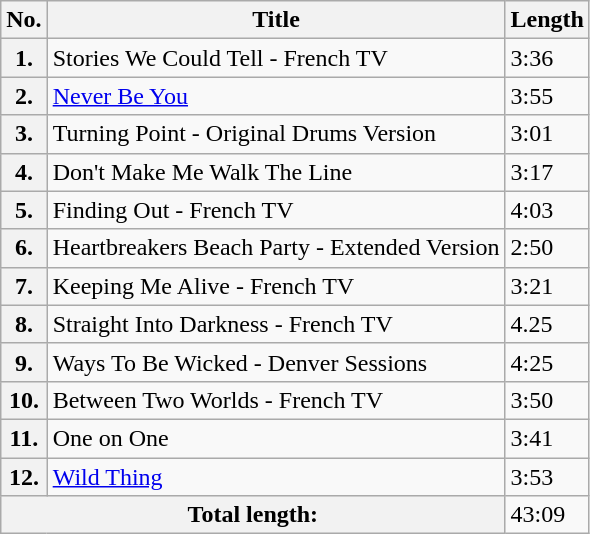<table class="wikitable">
<tr>
<th><abbr>No.</abbr></th>
<th>Title</th>
<th>Length</th>
</tr>
<tr>
<th>1.</th>
<td>Stories We Could Tell - French TV</td>
<td>3:36</td>
</tr>
<tr>
<th>2.</th>
<td><a href='#'>Never Be You</a></td>
<td>3:55</td>
</tr>
<tr>
<th>3.</th>
<td>Turning Point - Original Drums Version</td>
<td>3:01</td>
</tr>
<tr>
<th>4.</th>
<td>Don't Make Me Walk The Line</td>
<td>3:17</td>
</tr>
<tr>
<th>5.</th>
<td>Finding Out - French TV</td>
<td>4:03</td>
</tr>
<tr>
<th>6.</th>
<td>Heartbreakers Beach Party - Extended Version</td>
<td>2:50</td>
</tr>
<tr>
<th>7.</th>
<td>Keeping Me Alive - French TV</td>
<td>3:21</td>
</tr>
<tr>
<th>8.</th>
<td>Straight Into Darkness - French TV</td>
<td>4.25</td>
</tr>
<tr>
<th>9.</th>
<td>Ways To Be Wicked - Denver Sessions</td>
<td>4:25</td>
</tr>
<tr>
<th>10.</th>
<td>Between Two Worlds - French TV</td>
<td>3:50</td>
</tr>
<tr>
<th>11.</th>
<td>One on One</td>
<td>3:41</td>
</tr>
<tr>
<th>12.</th>
<td><a href='#'>Wild Thing</a></td>
<td>3:53</td>
</tr>
<tr>
<th colspan="2">Total length:</th>
<td>43:09</td>
</tr>
</table>
